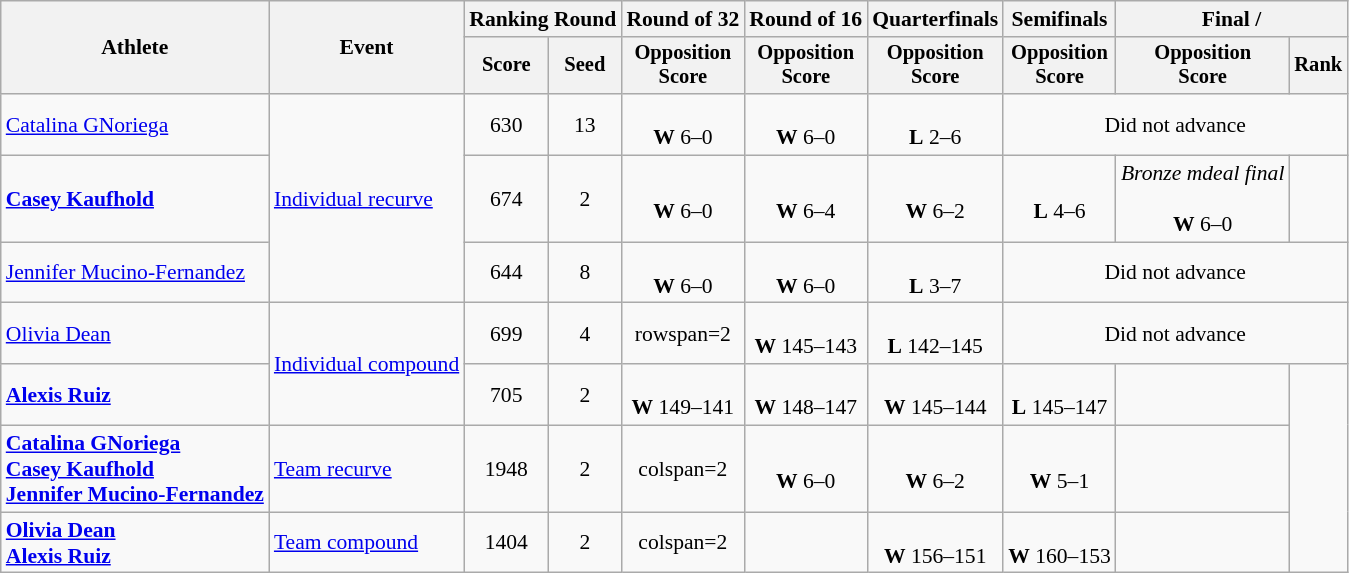<table class=wikitable style=font-size:90%;text-align:center>
<tr>
<th rowspan=2>Athlete</th>
<th rowspan=2>Event</th>
<th colspan=2>Ranking Round</th>
<th>Round of 32</th>
<th>Round of 16</th>
<th>Quarterfinals</th>
<th>Semifinals</th>
<th colspan=2>Final / </th>
</tr>
<tr style=font-size:95%>
<th>Score</th>
<th>Seed</th>
<th>Opposition<br>Score</th>
<th>Opposition<br>Score</th>
<th>Opposition<br>Score</th>
<th>Opposition<br>Score</th>
<th>Opposition<br>Score</th>
<th>Rank</th>
</tr>
<tr>
<td align=left><a href='#'>Catalina GNoriega</a></td>
<td align=left rowspan=3><a href='#'>Individual recurve</a></td>
<td>630</td>
<td>13</td>
<td><br><strong>W</strong> 6–0</td>
<td><br><strong>W</strong> 6–0</td>
<td><br><strong>L</strong> 2–6</td>
<td colspan=3>Did not advance</td>
</tr>
<tr>
<td align=left><strong><a href='#'>Casey Kaufhold</a></strong></td>
<td>674</td>
<td>2</td>
<td><br><strong>W</strong> 6–0</td>
<td><br><strong>W</strong> 6–4</td>
<td><br><strong>W</strong> 6–2</td>
<td><br><strong>L</strong> 4–6</td>
<td><em>Bronze mdeal final</em><br><br><strong>W</strong> 6–0</td>
<td></td>
</tr>
<tr>
<td align=left><a href='#'>Jennifer Mucino-Fernandez</a></td>
<td>644</td>
<td>8</td>
<td><br><strong>W</strong> 6–0</td>
<td><br><strong>W</strong> 6–0</td>
<td><br><strong>L</strong> 3–7</td>
<td colspan=3>Did not advance</td>
</tr>
<tr>
<td align=left><a href='#'>Olivia Dean</a></td>
<td align=left rowspan=2><a href='#'>Individual compound</a></td>
<td>699</td>
<td>4</td>
<td>rowspan=2 </td>
<td><br><strong>W</strong> 145–143</td>
<td><br><strong>L</strong> 142–145</td>
<td colspan=3>Did not advance</td>
</tr>
<tr>
<td align=left><strong><a href='#'>Alexis Ruiz</a></strong></td>
<td>705</td>
<td>2</td>
<td><br><strong>W</strong> 149–141</td>
<td><br><strong>W</strong> 148–147</td>
<td><br><strong>W</strong> 145–144</td>
<td><br><strong>L</strong> 145–147</td>
<td></td>
</tr>
<tr>
<td align=left><strong><a href='#'>Catalina GNoriega</a><br><a href='#'>Casey Kaufhold</a><br><a href='#'>Jennifer Mucino-Fernandez</a></strong></td>
<td align=left><a href='#'>Team recurve</a></td>
<td>1948</td>
<td>2</td>
<td>colspan=2 </td>
<td><br><strong>W</strong> 6–0</td>
<td><br><strong>W</strong> 6–2</td>
<td><br><strong>W</strong> 5–1</td>
<td></td>
</tr>
<tr>
<td align=left><strong><a href='#'>Olivia Dean</a><br><a href='#'>Alexis Ruiz</a></strong></td>
<td align=left><a href='#'>Team compound</a></td>
<td>1404</td>
<td>2</td>
<td>colspan=2 </td>
<td></td>
<td><br><strong>W</strong> 156–151</td>
<td><br><strong>W</strong> 160–153</td>
<td></td>
</tr>
</table>
